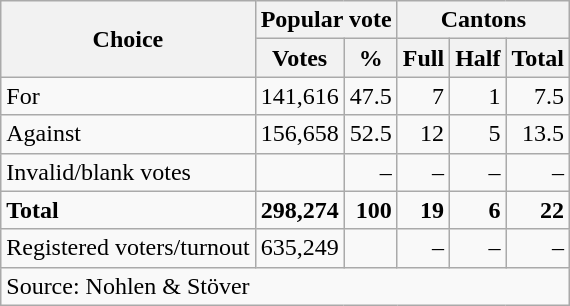<table class=wikitable style=text-align:right>
<tr>
<th rowspan=2>Choice</th>
<th colspan=2>Popular vote</th>
<th colspan=3>Cantons</th>
</tr>
<tr>
<th>Votes</th>
<th>%</th>
<th>Full</th>
<th>Half</th>
<th>Total</th>
</tr>
<tr>
<td align=left>For</td>
<td>141,616</td>
<td>47.5</td>
<td>7</td>
<td>1</td>
<td>7.5</td>
</tr>
<tr>
<td align=left>Against</td>
<td>156,658</td>
<td>52.5</td>
<td>12</td>
<td>5</td>
<td>13.5</td>
</tr>
<tr>
<td align=left>Invalid/blank votes</td>
<td></td>
<td>–</td>
<td>–</td>
<td>–</td>
<td>–</td>
</tr>
<tr>
<td align=left><strong>Total</strong></td>
<td><strong>298,274</strong></td>
<td><strong>100</strong></td>
<td><strong>19</strong></td>
<td><strong>6</strong></td>
<td><strong>22</strong></td>
</tr>
<tr>
<td align=left>Registered voters/turnout</td>
<td>635,249</td>
<td></td>
<td>–</td>
<td>–</td>
<td>–</td>
</tr>
<tr>
<td align=left colspan=6>Source: Nohlen & Stöver</td>
</tr>
</table>
